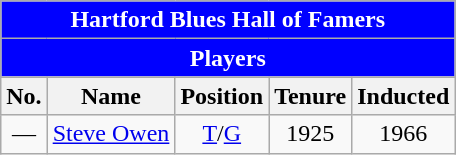<table class="wikitable" style="text-align:center">
<tr>
<th colspan="5" style="background:blue; color:white;">Hartford Blues Hall of Famers</th>
</tr>
<tr>
<th colspan="5" style="background:blue; color:white;">Players</th>
</tr>
<tr>
<th>No.</th>
<th>Name</th>
<th>Position</th>
<th>Tenure</th>
<th>Inducted</th>
</tr>
<tr>
<td>—</td>
<td><a href='#'>Steve Owen</a></td>
<td><a href='#'>T</a>/<a href='#'>G</a></td>
<td>1925</td>
<td>1966</td>
</tr>
</table>
